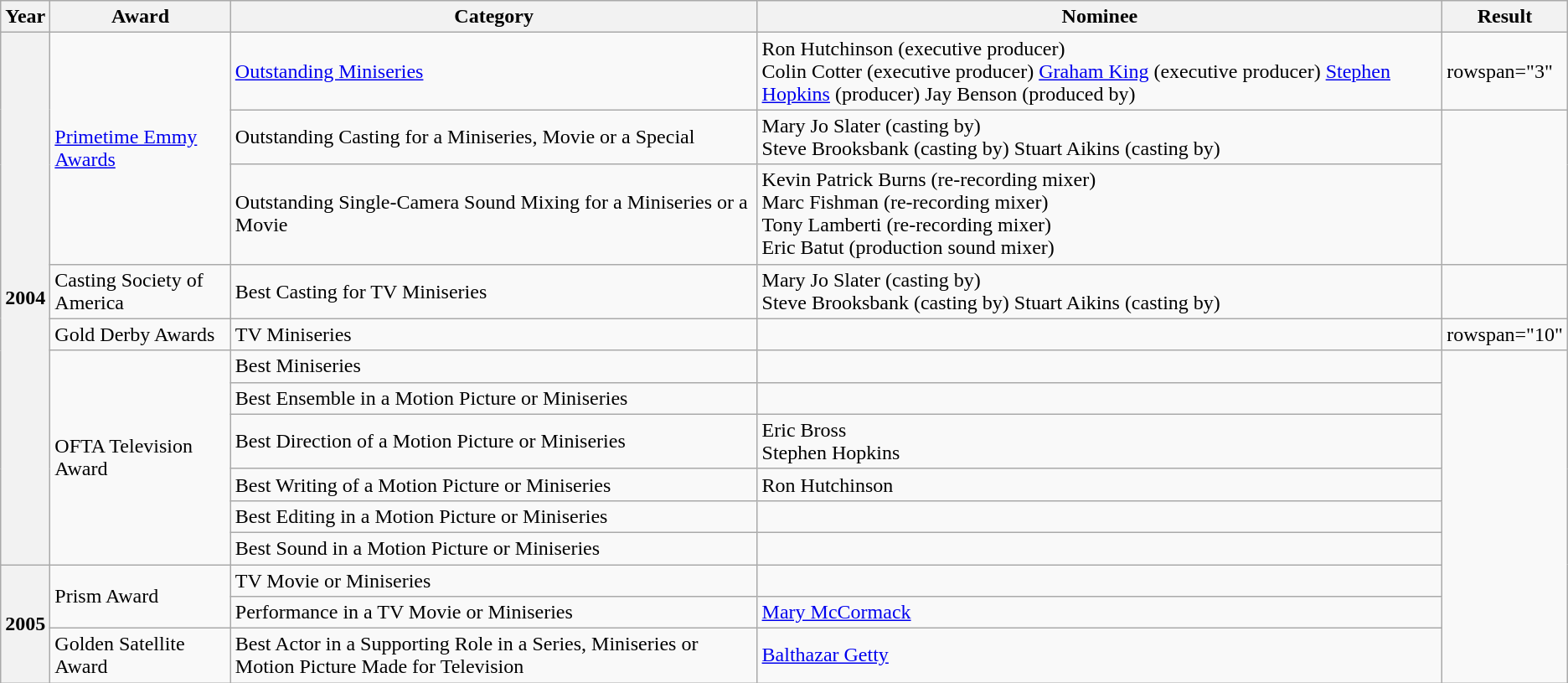<table class="wikitable sortable">
<tr>
<th>Year</th>
<th>Award</th>
<th>Category</th>
<th>Nominee</th>
<th>Result</th>
</tr>
<tr>
<th rowspan="11">2004</th>
<td rowspan="3"><a href='#'>Primetime Emmy Awards</a></td>
<td><a href='#'>Outstanding Miniseries</a></td>
<td>Ron Hutchinson (executive producer)<br>Colin Cotter (executive producer)
<a href='#'>Graham King</a> (executive producer)
<a href='#'>Stephen Hopkins</a> (producer)
Jay Benson (produced by)</td>
<td>rowspan="3" </td>
</tr>
<tr>
<td>Outstanding Casting for a Miniseries, Movie or a Special</td>
<td>Mary Jo Slater (casting by)<br>Steve Brooksbank (casting by)
Stuart Aikins (casting by)</td>
</tr>
<tr>
<td>Outstanding Single-Camera Sound Mixing for a Miniseries or a Movie</td>
<td>Kevin Patrick Burns (re-recording mixer)<br>Marc Fishman (re-recording mixer)<br>Tony Lamberti (re-recording mixer)<br>Eric Batut (production sound mixer)</td>
</tr>
<tr>
<td>Casting Society of America</td>
<td>Best Casting for TV Miniseries</td>
<td>Mary Jo Slater (casting by)<br>Steve Brooksbank (casting by)
Stuart Aikins (casting by)</td>
<td></td>
</tr>
<tr>
<td>Gold Derby Awards</td>
<td>TV Miniseries</td>
<td></td>
<td>rowspan="10" </td>
</tr>
<tr>
<td rowspan="6">OFTA Television Award</td>
<td>Best Miniseries</td>
<td></td>
</tr>
<tr>
<td>Best Ensemble in a Motion Picture or Miniseries</td>
<td></td>
</tr>
<tr>
<td>Best Direction of a Motion Picture or Miniseries</td>
<td>Eric Bross<br>Stephen Hopkins</td>
</tr>
<tr>
<td>Best Writing of a Motion Picture or Miniseries</td>
<td>Ron Hutchinson</td>
</tr>
<tr>
<td>Best Editing in a Motion Picture or Miniseries</td>
<td></td>
</tr>
<tr>
<td>Best Sound in a Motion Picture or Miniseries</td>
<td></td>
</tr>
<tr>
<th rowspan="3">2005</th>
<td rowspan="2">Prism Award</td>
<td>TV Movie or Miniseries</td>
<td></td>
</tr>
<tr>
<td>Performance in a TV Movie or Miniseries</td>
<td><a href='#'>Mary McCormack</a></td>
</tr>
<tr>
<td>Golden Satellite Award</td>
<td>Best Actor in a Supporting Role in a Series, Miniseries or Motion Picture Made for Television</td>
<td><a href='#'>Balthazar Getty</a></td>
</tr>
</table>
